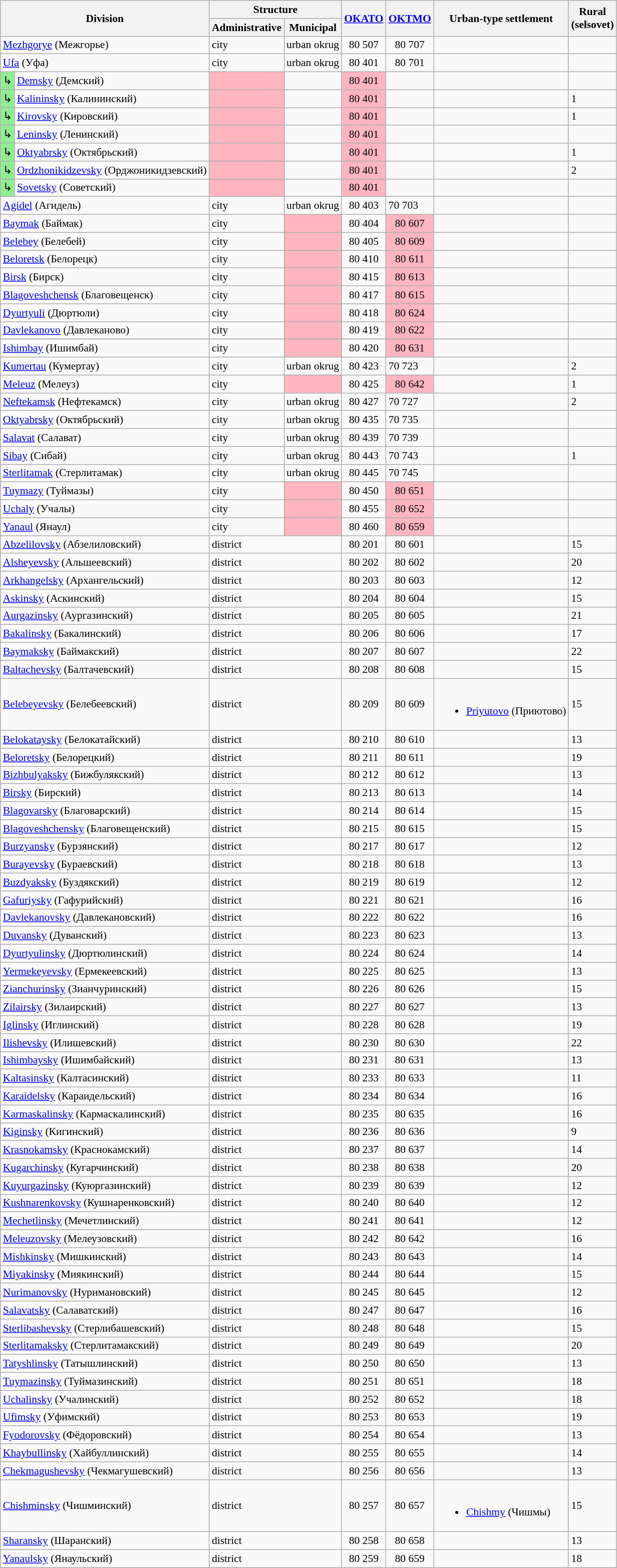<table class="wikitable" style="padding: 24em 0; border: 1px #aaa solid; border-collapse: collapse; font-size: 90%;">
<tr>
<th colspan="2" rowspan="2">Division</th>
<th colspan="2">Structure</th>
<th rowspan="2"><a href='#'>OKATO</a></th>
<th rowspan="2"><a href='#'>OKTMO</a></th>
<th rowspan="2">Urban-type settlement</th>
<th rowspan="2">Rural<br>(selsovet)</th>
</tr>
<tr>
<th>Administrative</th>
<th>Municipal</th>
</tr>
<tr>
<td colspan="2"><a href='#'>Mezhgorye</a> (Межгорье)</td>
<td>city </td>
<td>urban okrug</td>
<td align="center">80 507</td>
<td align="center">80 707</td>
<td></td>
<td></td>
</tr>
<tr>
<td colspan="2"><a href='#'>Ufa</a> (Уфа)</td>
<td>city</td>
<td>urban okrug</td>
<td align="center">80 401</td>
<td align="center">80 701</td>
<td></td>
<td></td>
</tr>
<tr>
<td bgcolor="lightgreen">↳</td>
<td><a href='#'>Demsky</a> (Демский)</td>
<td bgcolor="lightpink"></td>
<td></td>
<td bgcolor="lightpink" align="center">80 401</td>
<td></td>
<td></td>
<td></td>
</tr>
<tr>
<td bgcolor="lightgreen">↳</td>
<td><a href='#'>Kalininsky</a> (Калининский)</td>
<td bgcolor="lightpink"></td>
<td></td>
<td bgcolor="lightpink" align="center">80 401</td>
<td></td>
<td></td>
<td>1</td>
</tr>
<tr>
<td bgcolor="lightgreen">↳</td>
<td><a href='#'>Kirovsky</a> (Кировский)</td>
<td bgcolor="lightpink"></td>
<td></td>
<td bgcolor="lightpink" align="center">80 401</td>
<td></td>
<td></td>
<td>1</td>
</tr>
<tr>
<td bgcolor="lightgreen">↳</td>
<td><a href='#'>Leninsky</a> (Ленинский)</td>
<td bgcolor="lightpink"></td>
<td></td>
<td bgcolor="lightpink" align="center">80 401</td>
<td></td>
<td></td>
<td></td>
</tr>
<tr>
<td bgcolor="lightgreen">↳</td>
<td><a href='#'>Oktyabrsky</a> (Октябрьский)</td>
<td bgcolor="lightpink"></td>
<td></td>
<td bgcolor="lightpink" align="center">80 401</td>
<td></td>
<td></td>
<td>1</td>
</tr>
<tr>
<td bgcolor="lightgreen">↳</td>
<td><a href='#'>Ordzhonikidzevsky</a> (Орджоникидзевский)</td>
<td bgcolor="lightpink"></td>
<td></td>
<td bgcolor="lightpink" align="center">80 401</td>
<td></td>
<td></td>
<td>2</td>
</tr>
<tr>
<td bgcolor="lightgreen">↳</td>
<td><a href='#'>Sovetsky</a> (Советский)</td>
<td bgcolor="lightpink"></td>
<td></td>
<td bgcolor="lightpink" align="center">80 401</td>
<td></td>
<td></td>
<td></td>
</tr>
<tr>
<td colspan="2"><a href='#'>Agidel</a> (Агидель)</td>
<td>city</td>
<td>urban okrug</td>
<td align="center">80 403</td>
<td>70 703</td>
<td></td>
<td></td>
</tr>
<tr>
<td colspan="2"><a href='#'>Baymak</a> (Баймак)</td>
<td>city</td>
<td bgcolor="lightpink"></td>
<td align="center">80 404</td>
<td bgcolor="lightpink" align="center">80 607</td>
<td></td>
<td></td>
</tr>
<tr>
<td colspan="2"><a href='#'>Belebey</a> (Белебей)</td>
<td>city</td>
<td bgcolor="lightpink"></td>
<td align="center">80 405</td>
<td bgcolor="lightpink" align="center">80 609</td>
<td></td>
<td></td>
</tr>
<tr>
<td colspan="2"><a href='#'>Beloretsk</a> (Белорецк)</td>
<td>city</td>
<td bgcolor="lightpink"></td>
<td align="center">80 410</td>
<td bgcolor="lightpink" align="center">80 611</td>
<td></td>
<td></td>
</tr>
<tr>
<td colspan="2"><a href='#'>Birsk</a> (Бирск)</td>
<td>city</td>
<td bgcolor="lightpink"></td>
<td align="center">80 415</td>
<td bgcolor="lightpink" align="center">80 613</td>
<td></td>
<td></td>
</tr>
<tr>
<td colspan="2"><a href='#'>Blagoveshchensk</a> (Благовещенск)</td>
<td>city</td>
<td bgcolor="lightpink"></td>
<td align="center">80 417</td>
<td bgcolor="lightpink" align="center">80 615</td>
<td></td>
<td></td>
</tr>
<tr>
<td colspan="2"><a href='#'>Dyurtyuli</a> (Дюртюли)</td>
<td>city</td>
<td bgcolor="lightpink"></td>
<td align="center">80 418</td>
<td bgcolor="lightpink" align="center">80 624</td>
<td></td>
<td></td>
</tr>
<tr>
<td colspan="2"><a href='#'>Davlekanovo</a> (Давлеканово)</td>
<td>city</td>
<td bgcolor="lightpink"></td>
<td align="center">80 419</td>
<td bgcolor="lightpink" align="center">80 622</td>
<td></td>
<td></td>
</tr>
<tr>
</tr>
<tr>
<td colspan="2"><a href='#'>Ishimbay</a> (Ишимбай)</td>
<td>city</td>
<td bgcolor="lightpink"></td>
<td align="center">80 420</td>
<td bgcolor="lightpink" align="center">80 631</td>
<td></td>
<td></td>
</tr>
<tr>
<td colspan="2"><a href='#'>Kumertau</a> (Кумертау)</td>
<td>city</td>
<td>urban okrug</td>
<td align="center">80 423</td>
<td>70 723</td>
<td></td>
<td>2</td>
</tr>
<tr>
<td colspan="2"><a href='#'>Meleuz</a> (Мелеуз)</td>
<td>city</td>
<td bgcolor="lightpink"></td>
<td align="center">80 425</td>
<td bgcolor="lightpink" align="center">80 642</td>
<td></td>
<td>1</td>
</tr>
<tr>
<td colspan="2"><a href='#'>Neftekamsk</a> (Нефтекамск)</td>
<td>city</td>
<td>urban okrug</td>
<td align="center">80 427</td>
<td>70 727</td>
<td></td>
<td>2</td>
</tr>
<tr>
<td colspan="2"><a href='#'>Oktyabrsky</a> (Октябрьский)</td>
<td>city</td>
<td>urban okrug</td>
<td align="center">80 435</td>
<td>70 735</td>
<td></td>
<td></td>
</tr>
<tr>
<td colspan="2"><a href='#'>Salavat</a> (Салават)</td>
<td>city</td>
<td>urban okrug</td>
<td align="center">80 439</td>
<td>70 739</td>
<td></td>
<td></td>
</tr>
<tr>
<td colspan="2"><a href='#'>Sibay</a> (Сибай)</td>
<td>city</td>
<td>urban okrug</td>
<td align="center">80 443</td>
<td>70 743</td>
<td></td>
<td>1</td>
</tr>
<tr>
<td colspan="2"><a href='#'>Sterlitamak</a> (Стерлитамак)</td>
<td>city</td>
<td>urban okrug</td>
<td align="center">80 445</td>
<td>70 745</td>
<td></td>
<td></td>
</tr>
<tr>
<td colspan="2"><a href='#'>Tuymazy</a> (Туймазы)</td>
<td>city</td>
<td bgcolor="lightpink"></td>
<td align="center">80 450</td>
<td bgcolor="lightpink" align="center">80 651</td>
<td></td>
<td></td>
</tr>
<tr>
<td colspan="2"><a href='#'>Uchaly</a> (Учалы)</td>
<td>city</td>
<td bgcolor="lightpink"></td>
<td align="center">80 455</td>
<td bgcolor="lightpink" align="center">80 652</td>
<td></td>
<td></td>
</tr>
<tr>
<td colspan="2"><a href='#'>Yanaul</a> (Янаул)</td>
<td>city</td>
<td bgcolor="lightpink"></td>
<td align="center">80 460</td>
<td bgcolor="lightpink" align="center">80 659</td>
<td></td>
<td></td>
</tr>
<tr>
<td colspan="2"><a href='#'>Abzelilovsky</a> (Абзелиловский)</td>
<td colspan="2">district</td>
<td align="center">80 201</td>
<td align="center">80 601</td>
<td></td>
<td>15</td>
</tr>
<tr>
<td colspan="2"><a href='#'>Alsheyevsky</a> (Альшеевский)</td>
<td colspan="2">district</td>
<td align="center">80 202</td>
<td align="center">80 602</td>
<td></td>
<td>20</td>
</tr>
<tr>
<td colspan="2"><a href='#'>Arkhangelsky</a> (Архангельский)</td>
<td colspan="2">district</td>
<td align="center">80 203</td>
<td align="center">80 603</td>
<td></td>
<td>12</td>
</tr>
<tr>
<td colspan="2"><a href='#'>Askinsky</a> (Аскинский)</td>
<td colspan="2">district</td>
<td align="center">80 204</td>
<td align="center">80 604</td>
<td></td>
<td>15</td>
</tr>
<tr>
<td colspan="2"><a href='#'>Aurgazinsky</a> (Аургазинский)</td>
<td colspan="2">district</td>
<td align="center">80 205</td>
<td align="center">80 605</td>
<td></td>
<td>21</td>
</tr>
<tr>
<td colspan="2"><a href='#'>Bakalinsky</a> (Бакалинский)</td>
<td colspan="2">district</td>
<td align="center">80 206</td>
<td align="center">80 606</td>
<td></td>
<td>17</td>
</tr>
<tr>
<td colspan="2"><a href='#'>Baymaksky</a> (Баймакский)</td>
<td colspan="2">district</td>
<td align="center">80 207</td>
<td align="center">80 607</td>
<td></td>
<td>22</td>
</tr>
<tr>
<td colspan="2"><a href='#'>Baltachevsky</a> (Балтачевский)</td>
<td colspan="2">district</td>
<td align="center">80 208</td>
<td align="center">80 608</td>
<td></td>
<td>15</td>
</tr>
<tr>
<td colspan="2"><a href='#'>Belebeyevsky</a> (Белебеевский)</td>
<td colspan="2">district</td>
<td align="center">80 209</td>
<td align="center">80 609</td>
<td><br><ul><li><a href='#'>Priyutovo</a> (Приютово)</li></ul></td>
<td>15</td>
</tr>
<tr>
<td colspan="2"><a href='#'>Belokataysky</a> (Белокатайский)</td>
<td colspan="2">district</td>
<td align="center">80 210</td>
<td align="center">80 610</td>
<td></td>
<td>13</td>
</tr>
<tr>
<td colspan="2"><a href='#'>Beloretsky</a> (Белорецкий)</td>
<td colspan="2">district</td>
<td align="center">80 211</td>
<td align="center">80 611</td>
<td></td>
<td>19</td>
</tr>
<tr>
<td colspan="2"><a href='#'>Bizhbulyaksky</a> (Бижбулякский)</td>
<td colspan="2">district</td>
<td align="center">80 212</td>
<td align="center">80 612</td>
<td></td>
<td>13</td>
</tr>
<tr>
<td colspan="2"><a href='#'>Birsky</a> (Бирский)</td>
<td colspan="2">district</td>
<td align="center">80 213</td>
<td align="center">80 613</td>
<td></td>
<td>14</td>
</tr>
<tr>
<td colspan="2"><a href='#'>Blagovarsky</a> (Благоварский)</td>
<td colspan="2">district</td>
<td align="center">80 214</td>
<td align="center">80 614</td>
<td></td>
<td>15</td>
</tr>
<tr>
<td colspan="2"><a href='#'>Blagoveshchensky</a> (Благовещенский)</td>
<td colspan="2">district</td>
<td align="center">80 215</td>
<td align="center">80 615</td>
<td></td>
<td>15</td>
</tr>
<tr>
<td colspan="2"><a href='#'>Burzyansky</a> (Бурзянский)</td>
<td colspan="2">district</td>
<td align="center">80 217</td>
<td align="center">80 617</td>
<td></td>
<td>12</td>
</tr>
<tr>
<td colspan="2"><a href='#'>Burayevsky</a> (Бураевский)</td>
<td colspan="2">district</td>
<td align="center">80 218</td>
<td align="center">80 618</td>
<td></td>
<td>13</td>
</tr>
<tr>
<td colspan="2"><a href='#'>Buzdyaksky</a> (Буздякский)</td>
<td colspan="2">district</td>
<td align="center">80 219</td>
<td align="center">80 619</td>
<td></td>
<td>12</td>
</tr>
<tr>
<td colspan="2"><a href='#'>Gafuriysky</a> (Гафурийский)</td>
<td colspan="2">district</td>
<td align="center">80 221</td>
<td align="center">80 621</td>
<td></td>
<td>16</td>
</tr>
<tr>
<td colspan="2"><a href='#'>Davlekanovsky</a> (Давлекановский)</td>
<td colspan="2">district</td>
<td align="center">80 222</td>
<td align="center">80 622</td>
<td></td>
<td>16</td>
</tr>
<tr>
<td colspan="2"><a href='#'>Duvansky</a> (Дуванский)</td>
<td colspan="2">district</td>
<td align="center">80 223</td>
<td align="center">80 623</td>
<td></td>
<td>13</td>
</tr>
<tr>
<td colspan="2"><a href='#'>Dyurtyulinsky</a> (Дюртюлинский)</td>
<td colspan="2">district</td>
<td align="center">80 224</td>
<td align="center">80 624</td>
<td></td>
<td>14</td>
</tr>
<tr>
<td colspan="2"><a href='#'>Yermekeyevsky</a> (Ермекеевский)</td>
<td colspan="2">district</td>
<td align="center">80 225</td>
<td align="center">80 625</td>
<td></td>
<td>13</td>
</tr>
<tr>
<td colspan="2"><a href='#'>Zianchurinsky</a> (Зианчуринский)</td>
<td colspan="2">district</td>
<td align="center">80 226</td>
<td align="center">80 626</td>
<td></td>
<td>15</td>
</tr>
<tr>
<td colspan="2"><a href='#'>Zilairsky</a> (Зилаирский)</td>
<td colspan="2">district</td>
<td align="center">80 227</td>
<td align="center">80 627</td>
<td></td>
<td>13</td>
</tr>
<tr>
<td colspan="2"><a href='#'>Iglinsky</a> (Иглинский)</td>
<td colspan="2">district</td>
<td align="center">80 228</td>
<td align="center">80 628</td>
<td></td>
<td>19</td>
</tr>
<tr>
<td colspan="2"><a href='#'>Ilishevsky</a> (Илишевский)</td>
<td colspan="2">district</td>
<td align="center">80 230</td>
<td align="center">80 630</td>
<td></td>
<td>22</td>
</tr>
<tr>
<td colspan="2"><a href='#'>Ishimbaysky</a> (Ишимбайский)</td>
<td colspan="2">district</td>
<td align="center">80 231</td>
<td align="center">80 631</td>
<td></td>
<td>13</td>
</tr>
<tr>
<td colspan="2"><a href='#'>Kaltasinsky</a> (Калтасинский)</td>
<td colspan="2">district</td>
<td align="center">80 233</td>
<td align="center">80 633</td>
<td></td>
<td>11</td>
</tr>
<tr>
<td colspan="2"><a href='#'>Karaidelsky</a> (Караидельский)</td>
<td colspan="2">district</td>
<td align="center">80 234</td>
<td align="center">80 634</td>
<td></td>
<td>16</td>
</tr>
<tr>
<td colspan="2"><a href='#'>Karmaskalinsky</a> (Кармаскалинский)</td>
<td colspan="2">district</td>
<td align="center">80 235</td>
<td align="center">80 635</td>
<td></td>
<td>16</td>
</tr>
<tr>
<td colspan="2"><a href='#'>Kiginsky</a> (Кигинский)</td>
<td colspan="2">district</td>
<td align="center">80 236</td>
<td align="center">80 636</td>
<td></td>
<td>9</td>
</tr>
<tr>
<td colspan="2"><a href='#'>Krasnokamsky</a> (Краснокамский)</td>
<td colspan="2">district</td>
<td align="center">80 237</td>
<td align="center">80 637</td>
<td></td>
<td>14</td>
</tr>
<tr>
<td colspan="2"><a href='#'>Kugarchinsky</a> (Кугарчинский)</td>
<td colspan="2">district</td>
<td align="center">80 238</td>
<td align="center">80 638</td>
<td></td>
<td>20</td>
</tr>
<tr>
<td colspan="2"><a href='#'>Kuyurgazinsky</a> (Куюргазинский)</td>
<td colspan="2">district</td>
<td align="center">80 239</td>
<td align="center">80 639</td>
<td></td>
<td>12</td>
</tr>
<tr>
<td colspan="2"><a href='#'>Kushnarenkovsky</a> (Кушнаренковский)</td>
<td colspan="2">district</td>
<td align="center">80 240</td>
<td align="center">80 640</td>
<td></td>
<td>12</td>
</tr>
<tr>
<td colspan="2"><a href='#'>Mechetlinsky</a> (Мечетлинский)</td>
<td colspan="2">district</td>
<td align="center">80 241</td>
<td align="center">80 641</td>
<td></td>
<td>12</td>
</tr>
<tr>
<td colspan="2"><a href='#'>Meleuzovsky</a> (Мелеузовский)</td>
<td colspan="2">district</td>
<td align="center">80 242</td>
<td align="center">80 642</td>
<td></td>
<td>16</td>
</tr>
<tr>
<td colspan="2"><a href='#'>Mishkinsky</a> (Мишкинский)</td>
<td colspan="2">district</td>
<td align="center">80 243</td>
<td align="center">80 643</td>
<td></td>
<td>14</td>
</tr>
<tr>
<td colspan="2"><a href='#'>Miyakinsky</a> (Миякинский)</td>
<td colspan="2">district</td>
<td align="center">80 244</td>
<td align="center">80 644</td>
<td></td>
<td>15</td>
</tr>
<tr>
<td colspan="2"><a href='#'>Nurimanovsky</a> (Нуримановский)</td>
<td colspan="2">district</td>
<td align="center">80 245</td>
<td align="center">80 645</td>
<td></td>
<td>12</td>
</tr>
<tr>
<td colspan="2"><a href='#'>Salavatsky</a> (Салаватский)</td>
<td colspan="2">district</td>
<td align="center">80 247</td>
<td align="center">80 647</td>
<td></td>
<td>16</td>
</tr>
<tr>
<td colspan="2"><a href='#'>Sterlibashevsky</a> (Стерлибашевский)</td>
<td colspan="2">district</td>
<td align="center">80 248</td>
<td align="center">80 648</td>
<td></td>
<td>15</td>
</tr>
<tr>
<td colspan="2"><a href='#'>Sterlitamaksky</a> (Стерлитамакский)</td>
<td colspan="2">district</td>
<td align="center">80 249</td>
<td align="center">80 649</td>
<td></td>
<td>20</td>
</tr>
<tr>
<td colspan="2"><a href='#'>Tatyshlinsky</a> (Татышлинский)</td>
<td colspan="2">district</td>
<td align="center">80 250</td>
<td align="center">80 650</td>
<td></td>
<td>13</td>
</tr>
<tr>
<td colspan="2"><a href='#'>Tuymazinsky</a> (Туймазинский)</td>
<td colspan="2">district</td>
<td align="center">80 251</td>
<td align="center">80 651</td>
<td></td>
<td>18</td>
</tr>
<tr>
<td colspan="2"><a href='#'>Uchalinsky</a> (Учалинский)</td>
<td colspan="2">district</td>
<td align="center">80 252</td>
<td align="center">80 652</td>
<td></td>
<td>18</td>
</tr>
<tr>
<td colspan="2"><a href='#'>Ufimsky</a> (Уфимский)</td>
<td colspan="2">district</td>
<td align="center">80 253</td>
<td align="center">80 653</td>
<td></td>
<td>19</td>
</tr>
<tr>
<td colspan="2"><a href='#'>Fyodorovsky</a> (Фёдоровский)</td>
<td colspan="2">district</td>
<td align="center">80 254</td>
<td align="center">80 654</td>
<td></td>
<td>13</td>
</tr>
<tr>
<td colspan="2"><a href='#'>Khaybullinsky</a> (Хайбуллинский)</td>
<td colspan="2">district</td>
<td align="center">80 255</td>
<td align="center">80 655</td>
<td></td>
<td>14</td>
</tr>
<tr>
<td colspan="2"><a href='#'>Chekmagushevsky</a> (Чекмагушевский)</td>
<td colspan="2">district</td>
<td align="center">80 256</td>
<td align="center">80 656</td>
<td></td>
<td>13</td>
</tr>
<tr>
<td colspan="2"><a href='#'>Chishminsky</a> (Чишминский)</td>
<td colspan="2">district</td>
<td align="center">80 257</td>
<td align="center">80 657</td>
<td><br><ul><li><a href='#'>Chishmy</a> (Чишмы)</li></ul></td>
<td>15</td>
</tr>
<tr>
<td colspan="2"><a href='#'>Sharansky</a> (Шаранский)</td>
<td colspan="2">district</td>
<td align="center">80 258</td>
<td align="center">80 658</td>
<td></td>
<td>13</td>
</tr>
<tr>
<td colspan="2"><a href='#'>Yanaulsky</a> (Янаульский)</td>
<td colspan="2">district</td>
<td align="center">80 259</td>
<td align="center">80 659</td>
<td></td>
<td>18</td>
</tr>
</table>
